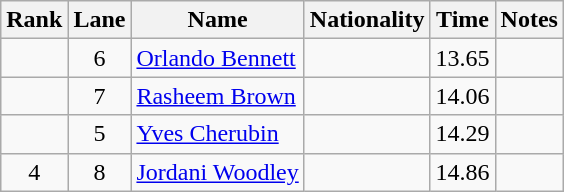<table class="wikitable sortable" style="text-align:center">
<tr>
<th>Rank</th>
<th>Lane</th>
<th>Name</th>
<th>Nationality</th>
<th>Time</th>
<th>Notes</th>
</tr>
<tr>
<td></td>
<td>6</td>
<td align=left><a href='#'>Orlando Bennett</a></td>
<td align=left></td>
<td>13.65</td>
<td></td>
</tr>
<tr>
<td></td>
<td>7</td>
<td align=left><a href='#'>Rasheem Brown</a></td>
<td align=left></td>
<td>14.06</td>
<td></td>
</tr>
<tr>
<td></td>
<td>5</td>
<td align=left><a href='#'>Yves Cherubin</a></td>
<td align=left></td>
<td>14.29</td>
<td></td>
</tr>
<tr>
<td>4</td>
<td>8</td>
<td align=left><a href='#'>Jordani Woodley</a></td>
<td align=left></td>
<td>14.86</td>
<td></td>
</tr>
</table>
